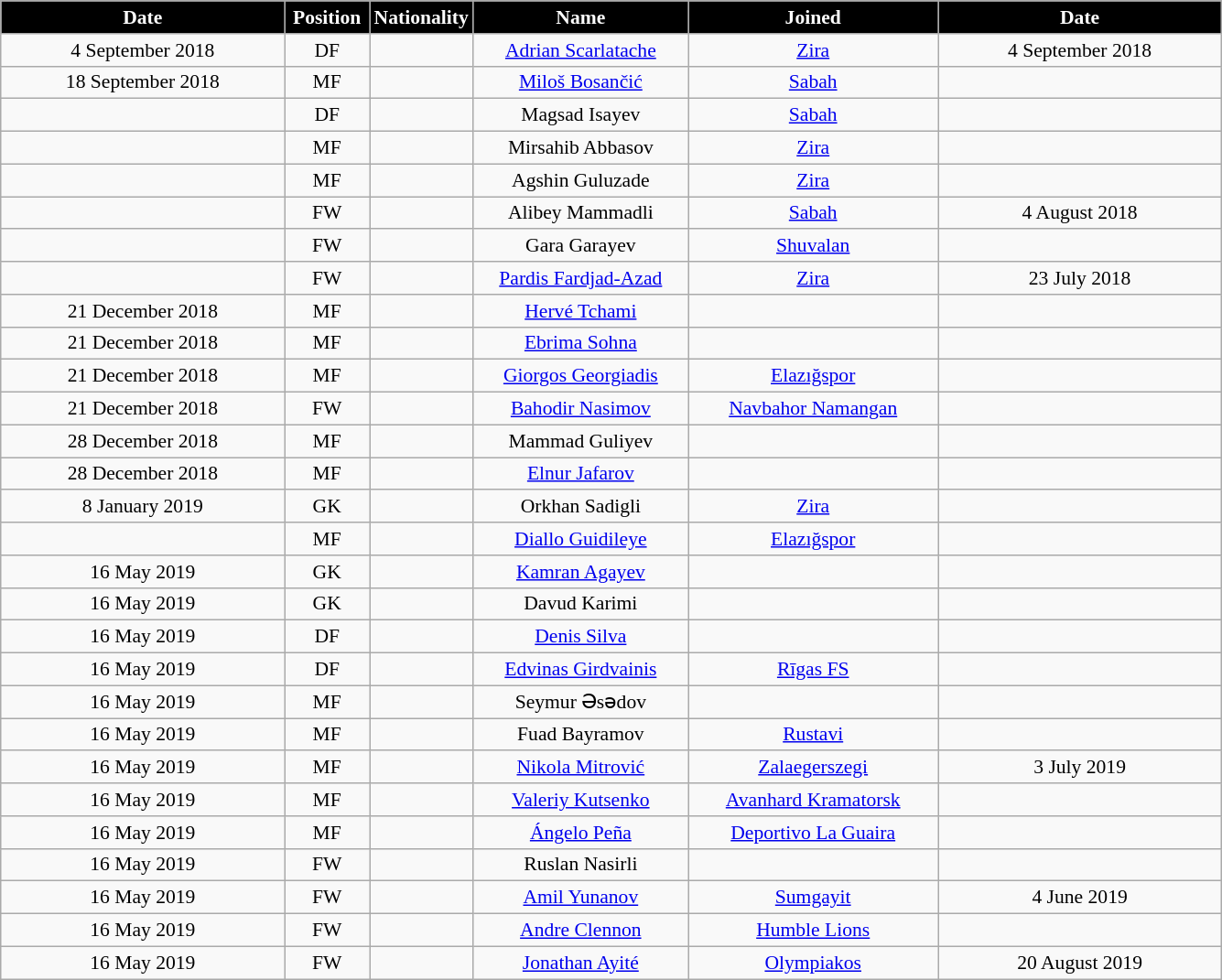<table class="wikitable"  style="text-align:center; font-size:90%; ">
<tr>
<th style="background:#000000; color:#FFFFFF; width:200px;">Date</th>
<th style="background:#000000; color:#FFFFFF; width:55px;">Position</th>
<th style="background:#000000; color:#FFFFFF; width:55px;">Nationality</th>
<th style="background:#000000; color:#FFFFFF; width:150px;">Name</th>
<th style="background:#000000; color:#FFFFFF; width:175px;">Joined</th>
<th style="background:#000000; color:#FFFFFF; width:200px;">Date</th>
</tr>
<tr>
<td>4 September 2018</td>
<td>DF</td>
<td></td>
<td><a href='#'>Adrian Scarlatache</a></td>
<td><a href='#'>Zira</a></td>
<td>4 September 2018</td>
</tr>
<tr>
<td>18 September 2018</td>
<td>MF</td>
<td></td>
<td><a href='#'>Miloš Bosančić</a></td>
<td><a href='#'>Sabah</a></td>
<td></td>
</tr>
<tr>
<td></td>
<td>DF</td>
<td></td>
<td>Magsad Isayev</td>
<td><a href='#'>Sabah</a></td>
<td></td>
</tr>
<tr>
<td></td>
<td>MF</td>
<td></td>
<td>Mirsahib Abbasov</td>
<td><a href='#'>Zira</a></td>
<td></td>
</tr>
<tr>
<td></td>
<td>MF</td>
<td></td>
<td>Agshin Guluzade</td>
<td><a href='#'>Zira</a></td>
<td></td>
</tr>
<tr>
<td></td>
<td>FW</td>
<td></td>
<td>Alibey Mammadli</td>
<td><a href='#'>Sabah</a></td>
<td>4 August 2018</td>
</tr>
<tr>
<td></td>
<td>FW</td>
<td></td>
<td>Gara Garayev</td>
<td><a href='#'>Shuvalan</a></td>
<td></td>
</tr>
<tr>
<td></td>
<td>FW</td>
<td></td>
<td><a href='#'>Pardis Fardjad-Azad</a></td>
<td><a href='#'>Zira</a></td>
<td>23 July 2018</td>
</tr>
<tr>
<td>21 December 2018</td>
<td>MF</td>
<td></td>
<td><a href='#'>Hervé Tchami</a></td>
<td></td>
<td></td>
</tr>
<tr>
<td>21 December 2018</td>
<td>MF</td>
<td></td>
<td><a href='#'>Ebrima Sohna</a></td>
<td></td>
<td></td>
</tr>
<tr>
<td>21 December 2018</td>
<td>MF</td>
<td></td>
<td><a href='#'>Giorgos Georgiadis</a></td>
<td><a href='#'>Elazığspor</a></td>
<td></td>
</tr>
<tr>
<td>21 December 2018</td>
<td>FW</td>
<td></td>
<td><a href='#'>Bahodir Nasimov</a></td>
<td><a href='#'>Navbahor Namangan</a></td>
<td></td>
</tr>
<tr>
<td>28 December 2018</td>
<td>MF</td>
<td></td>
<td>Mammad Guliyev</td>
<td></td>
<td></td>
</tr>
<tr>
<td>28 December 2018</td>
<td>MF</td>
<td></td>
<td><a href='#'>Elnur Jafarov</a></td>
<td></td>
<td></td>
</tr>
<tr>
<td>8 January 2019</td>
<td>GK</td>
<td></td>
<td>Orkhan Sadigli</td>
<td><a href='#'>Zira</a></td>
<td></td>
</tr>
<tr>
<td></td>
<td>MF</td>
<td></td>
<td><a href='#'>Diallo Guidileye</a></td>
<td><a href='#'>Elazığspor</a></td>
<td></td>
</tr>
<tr>
<td>16 May 2019</td>
<td>GK</td>
<td></td>
<td><a href='#'>Kamran Agayev</a></td>
<td></td>
<td></td>
</tr>
<tr>
<td>16 May 2019</td>
<td>GK</td>
<td></td>
<td>Davud Karimi</td>
<td></td>
<td></td>
</tr>
<tr>
<td>16 May 2019</td>
<td>DF</td>
<td></td>
<td><a href='#'>Denis Silva</a></td>
<td></td>
<td></td>
</tr>
<tr>
<td>16 May 2019</td>
<td>DF</td>
<td></td>
<td><a href='#'>Edvinas Girdvainis</a></td>
<td><a href='#'>Rīgas FS</a></td>
<td></td>
</tr>
<tr>
<td>16 May 2019</td>
<td>MF</td>
<td></td>
<td>Seymur Əsədov</td>
<td></td>
<td></td>
</tr>
<tr>
<td>16 May 2019</td>
<td>MF</td>
<td></td>
<td>Fuad Bayramov</td>
<td><a href='#'>Rustavi</a></td>
<td></td>
</tr>
<tr>
<td>16 May 2019</td>
<td>MF</td>
<td></td>
<td><a href='#'>Nikola Mitrović</a></td>
<td><a href='#'>Zalaegerszegi</a></td>
<td>3 July 2019</td>
</tr>
<tr>
<td>16 May 2019</td>
<td>MF</td>
<td></td>
<td><a href='#'>Valeriy Kutsenko</a></td>
<td><a href='#'>Avanhard Kramatorsk</a></td>
<td></td>
</tr>
<tr>
<td>16 May 2019</td>
<td>MF</td>
<td></td>
<td><a href='#'>Ángelo Peña</a></td>
<td><a href='#'>Deportivo La Guaira</a></td>
<td></td>
</tr>
<tr>
<td>16 May 2019</td>
<td>FW</td>
<td></td>
<td>Ruslan Nasirli</td>
<td></td>
<td></td>
</tr>
<tr>
<td>16 May 2019</td>
<td>FW</td>
<td></td>
<td><a href='#'>Amil Yunanov</a></td>
<td><a href='#'>Sumgayit</a></td>
<td>4 June 2019</td>
</tr>
<tr>
<td>16 May 2019</td>
<td>FW</td>
<td></td>
<td><a href='#'>Andre Clennon</a></td>
<td><a href='#'>Humble Lions</a></td>
<td></td>
</tr>
<tr>
<td>16 May 2019</td>
<td>FW</td>
<td></td>
<td><a href='#'>Jonathan Ayité</a></td>
<td><a href='#'>Olympiakos</a></td>
<td>20 August 2019</td>
</tr>
</table>
